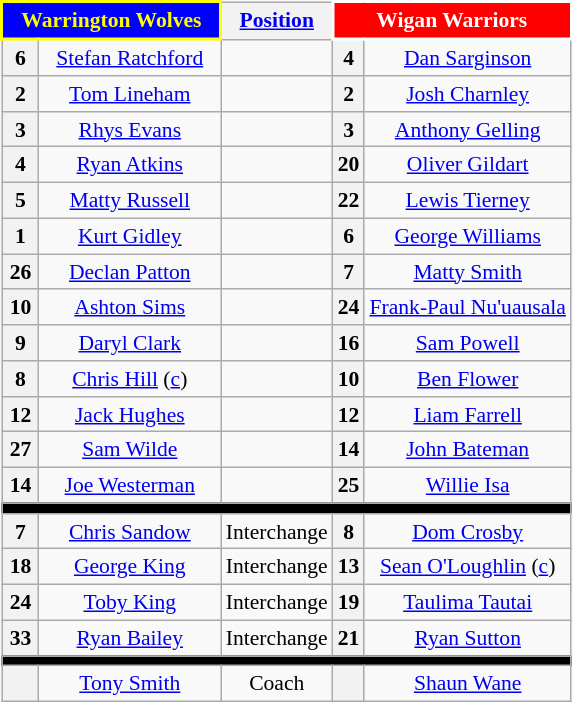<table class="wikitable" style="float:right; font-size:90%;">
<tr>
<th colspan="2"  style="width:138px; background:blue; color:yellow; border:2px solid yellow;"><strong>Warrington Wolves</strong></th>
<th><a href='#'>Position</a></th>
<th colspan="2"  style="width:138px; background:red; color:white; border:2px solid white;"><strong>Wigan Warriors</strong></th>
</tr>
<tr>
<th>6</th>
<td style="text-align:center;"> <a href='#'>Stefan Ratchford</a></td>
<td style="text-align:center;"></td>
<th>4</th>
<td style="text-align:center;"> <a href='#'>Dan Sarginson</a></td>
</tr>
<tr>
<th>2</th>
<td style="text-align:center;"> <a href='#'>Tom Lineham</a></td>
<td style="text-align:center;"></td>
<th>2</th>
<td style="text-align:center;"> <a href='#'>Josh Charnley</a></td>
</tr>
<tr>
<th>3</th>
<td style="text-align:center;"> <a href='#'>Rhys Evans</a></td>
<td style="text-align:center;"></td>
<th>3</th>
<td style="text-align:center;"> <a href='#'>Anthony Gelling</a></td>
</tr>
<tr>
<th>4</th>
<td style="text-align:center;"> <a href='#'>Ryan Atkins</a></td>
<td style="text-align:center;"></td>
<th>20</th>
<td style="text-align:center;"> <a href='#'>Oliver Gildart</a></td>
</tr>
<tr>
<th>5</th>
<td style="text-align:center;"> <a href='#'>Matty Russell</a></td>
<td style="text-align:center;"></td>
<th>22</th>
<td style="text-align:center;"> <a href='#'>Lewis Tierney</a></td>
</tr>
<tr>
<th>1</th>
<td style="text-align:center;"> <a href='#'>Kurt Gidley</a></td>
<td style="text-align:center;"></td>
<th>6</th>
<td style="text-align:center;"> <a href='#'>George Williams</a></td>
</tr>
<tr>
<th>26</th>
<td style="text-align:center;"> <a href='#'>Declan Patton</a></td>
<td style="text-align:center;"></td>
<th>7</th>
<td style="text-align:center;"> <a href='#'>Matty Smith</a></td>
</tr>
<tr>
<th>10</th>
<td style="text-align:center;"> <a href='#'>Ashton Sims</a></td>
<td style="text-align:center;"></td>
<th>24</th>
<td style="text-align:center;"> <a href='#'>Frank-Paul Nu'uausala</a></td>
</tr>
<tr>
<th>9</th>
<td style="text-align:center;"> <a href='#'>Daryl Clark</a></td>
<td style="text-align:center;"></td>
<th>16</th>
<td style="text-align:center;"> <a href='#'>Sam Powell</a></td>
</tr>
<tr>
<th>8</th>
<td style="text-align:center;"> <a href='#'>Chris Hill</a> (<a href='#'>c</a>)</td>
<td style="text-align:center;"></td>
<th>10</th>
<td style="text-align:center;"> <a href='#'>Ben Flower</a></td>
</tr>
<tr>
<th>12</th>
<td style="text-align:center;"> <a href='#'>Jack Hughes</a></td>
<td style="text-align:center;"></td>
<th>12</th>
<td style="text-align:center;"> <a href='#'>Liam Farrell</a></td>
</tr>
<tr>
<th>27</th>
<td style="text-align:center;"> <a href='#'>Sam Wilde</a></td>
<td style="text-align:center;"></td>
<th>14</th>
<td style="text-align:center;"> <a href='#'>John Bateman</a></td>
</tr>
<tr>
<th>14</th>
<td style="text-align:center;"> <a href='#'>Joe Westerman</a></td>
<td style="text-align:center;"></td>
<th>25</th>
<td style="text-align:center;"> <a href='#'>Willie Isa</a></td>
</tr>
<tr>
<td style=background:black; colspan=5></td>
</tr>
<tr>
<th>7</th>
<td style="text-align:center;"> <a href='#'>Chris Sandow</a></td>
<td style="text-align:center;">Interchange</td>
<th>8</th>
<td style="text-align:center;"> <a href='#'>Dom Crosby</a></td>
</tr>
<tr>
<th>18</th>
<td style="text-align:center;"> <a href='#'>George King</a></td>
<td style="text-align:center;">Interchange</td>
<th>13</th>
<td style="text-align:center;"> <a href='#'>Sean O'Loughlin</a>  (<a href='#'>c</a>)</td>
</tr>
<tr>
<th>24</th>
<td style="text-align:center;"> <a href='#'>Toby King</a></td>
<td style="text-align:center;">Interchange</td>
<th>19</th>
<td style="text-align:center;"> <a href='#'>Taulima Tautai</a></td>
</tr>
<tr>
<th>33</th>
<td style="text-align:center;"> <a href='#'>Ryan Bailey</a></td>
<td style="text-align:center;">Interchange</td>
<th>21</th>
<td style="text-align:center;"> <a href='#'>Ryan Sutton</a></td>
</tr>
<tr>
<td style=background:black; colspan=5></td>
</tr>
<tr>
<th></th>
<td style="text-align:center;"> <a href='#'>Tony Smith</a></td>
<td style="text-align:center;">Coach</td>
<th></th>
<td style="text-align:center;"> <a href='#'>Shaun Wane</a></td>
</tr>
</table>
